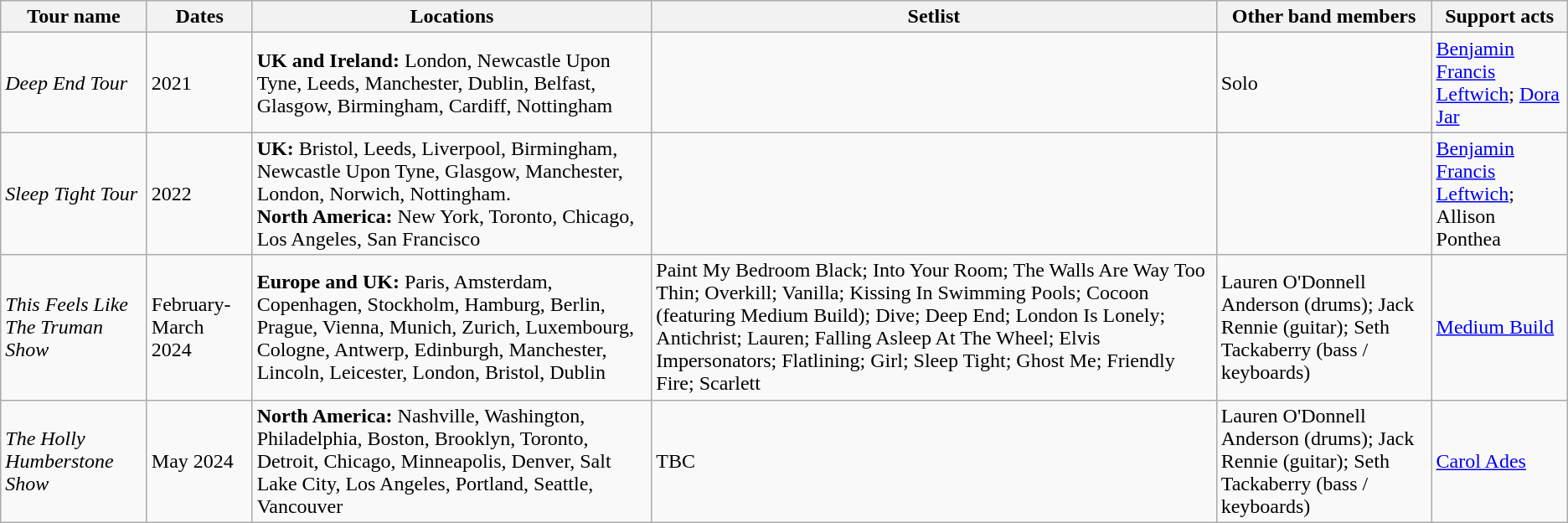<table class="wikitable">
<tr>
<th>Tour name</th>
<th>Dates</th>
<th>Locations</th>
<th>Setlist</th>
<th>Other band members</th>
<th>Support acts</th>
</tr>
<tr>
<td><em>Deep End Tour</em></td>
<td>2021</td>
<td><strong>UK and Ireland:</strong> London, Newcastle Upon Tyne, Leeds, Manchester, Dublin, Belfast, Glasgow, Birmingham, Cardiff, Nottingham</td>
<td></td>
<td>Solo</td>
<td><a href='#'>Benjamin Francis Leftwich</a>; <a href='#'>Dora Jar</a></td>
</tr>
<tr>
<td><em>Sleep Tight Tour</em></td>
<td>2022</td>
<td><strong>UK:</strong> Bristol, Leeds, Liverpool, Birmingham, Newcastle Upon Tyne, Glasgow, Manchester, London, Norwich, Nottingham.<br><strong>North America:</strong> New York, Toronto, Chicago, Los Angeles, San Francisco</td>
<td></td>
<td></td>
<td><a href='#'>Benjamin Francis Leftwich</a>; Allison Ponthea</td>
</tr>
<tr>
<td><em>This Feels Like The Truman Show</em></td>
<td>February-March 2024</td>
<td><strong>Europe and UK:</strong> Paris, Amsterdam, Copenhagen, Stockholm, Hamburg, Berlin, Prague, Vienna, Munich, Zurich, Luxembourg, Cologne, Antwerp, Edinburgh, Manchester, Lincoln, Leicester, London, Bristol, Dublin</td>
<td>Paint My Bedroom Black; Into Your Room; The Walls Are Way Too Thin; Overkill; Vanilla; Kissing In Swimming Pools; Cocoon (featuring Medium Build); Dive; Deep End; London Is Lonely; Antichrist; Lauren; Falling Asleep At The Wheel; Elvis Impersonators; Flatlining; Girl; Sleep Tight; Ghost Me; Friendly Fire; Scarlett</td>
<td>Lauren O'Donnell Anderson (drums); Jack Rennie (guitar); Seth Tackaberry (bass / keyboards)</td>
<td><a href='#'>Medium Build</a></td>
</tr>
<tr>
<td><em>The Holly Humberstone Show</em></td>
<td>May 2024</td>
<td><strong>North America:</strong> Nashville, Washington, Philadelphia, Boston, Brooklyn, Toronto, Detroit, Chicago, Minneapolis, Denver, Salt Lake City, Los Angeles, Portland, Seattle, Vancouver</td>
<td>TBC</td>
<td>Lauren O'Donnell Anderson (drums); Jack Rennie (guitar); Seth Tackaberry (bass / keyboards)</td>
<td><a href='#'>Carol Ades</a></td>
</tr>
</table>
